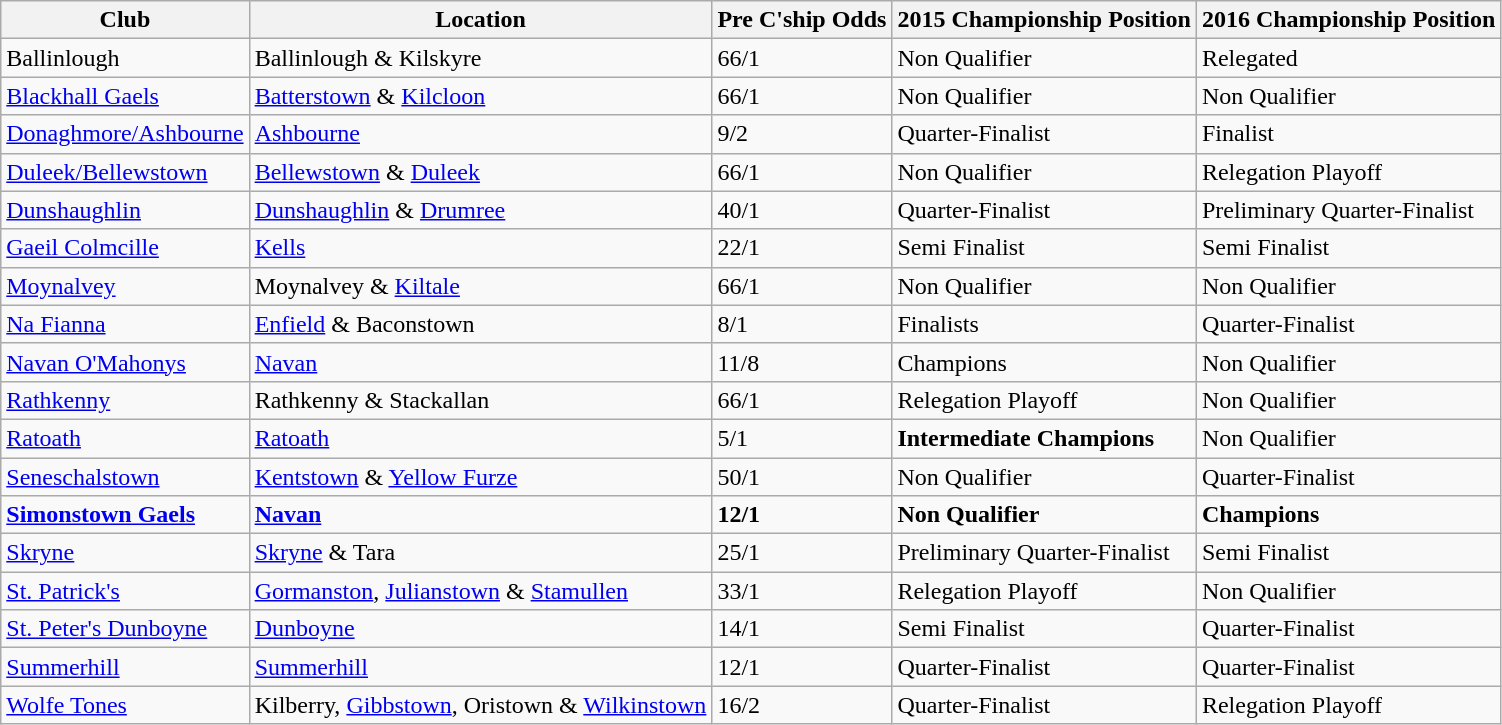<table class="wikitable sortable">
<tr>
<th>Club</th>
<th>Location</th>
<th>Pre C'ship Odds</th>
<th>2015 Championship Position</th>
<th>2016 Championship Position</th>
</tr>
<tr>
<td>Ballinlough</td>
<td>Ballinlough & Kilskyre</td>
<td>66/1</td>
<td>Non Qualifier</td>
<td>Relegated</td>
</tr>
<tr>
<td><a href='#'>Blackhall Gaels</a></td>
<td><a href='#'>Batterstown</a> & <a href='#'>Kilcloon</a></td>
<td>66/1</td>
<td>Non Qualifier</td>
<td>Non Qualifier</td>
</tr>
<tr>
<td><a href='#'>Donaghmore/Ashbourne</a></td>
<td><a href='#'>Ashbourne</a></td>
<td>9/2</td>
<td>Quarter-Finalist</td>
<td>Finalist</td>
</tr>
<tr>
<td><a href='#'>Duleek/Bellewstown</a></td>
<td><a href='#'>Bellewstown</a> & <a href='#'>Duleek</a></td>
<td>66/1</td>
<td>Non Qualifier</td>
<td>Relegation Playoff</td>
</tr>
<tr>
<td><a href='#'>Dunshaughlin</a></td>
<td><a href='#'>Dunshaughlin</a> & <a href='#'>Drumree</a></td>
<td>40/1</td>
<td>Quarter-Finalist</td>
<td>Preliminary Quarter-Finalist</td>
</tr>
<tr>
<td><a href='#'>Gaeil Colmcille</a></td>
<td><a href='#'>Kells</a></td>
<td>22/1</td>
<td>Semi Finalist</td>
<td>Semi Finalist</td>
</tr>
<tr>
<td><a href='#'>Moynalvey</a></td>
<td>Moynalvey & <a href='#'>Kiltale</a></td>
<td>66/1</td>
<td>Non Qualifier</td>
<td>Non Qualifier</td>
</tr>
<tr>
<td><a href='#'>Na Fianna</a></td>
<td><a href='#'>Enfield</a> & Baconstown</td>
<td>8/1</td>
<td>Finalists</td>
<td>Quarter-Finalist</td>
</tr>
<tr>
<td><a href='#'>Navan O'Mahonys</a></td>
<td><a href='#'>Navan</a></td>
<td>11/8</td>
<td>Champions</td>
<td>Non Qualifier</td>
</tr>
<tr>
<td><a href='#'>Rathkenny</a></td>
<td>Rathkenny & Stackallan</td>
<td>66/1</td>
<td>Relegation Playoff</td>
<td>Non Qualifier</td>
</tr>
<tr>
<td><a href='#'>Ratoath</a></td>
<td><a href='#'>Ratoath</a></td>
<td>5/1</td>
<td><strong>Intermediate Champions</strong></td>
<td>Non Qualifier</td>
</tr>
<tr>
<td><a href='#'>Seneschalstown</a></td>
<td><a href='#'>Kentstown</a> & <a href='#'>Yellow Furze</a></td>
<td>50/1</td>
<td>Non Qualifier</td>
<td>Quarter-Finalist</td>
</tr>
<tr>
<td><strong><a href='#'>Simonstown Gaels</a></strong></td>
<td><strong><a href='#'>Navan</a></strong></td>
<td><strong>12/1</strong></td>
<td><strong>Non Qualifier</strong></td>
<td><strong>Champions</strong></td>
</tr>
<tr>
<td><a href='#'>Skryne</a></td>
<td><a href='#'>Skryne</a> & Tara</td>
<td>25/1</td>
<td>Preliminary Quarter-Finalist</td>
<td>Semi Finalist</td>
</tr>
<tr>
<td><a href='#'>St. Patrick's</a></td>
<td><a href='#'>Gormanston</a>, <a href='#'>Julianstown</a> & <a href='#'>Stamullen</a></td>
<td>33/1</td>
<td>Relegation Playoff</td>
<td>Non Qualifier</td>
</tr>
<tr>
<td><a href='#'>St. Peter's Dunboyne</a></td>
<td><a href='#'>Dunboyne</a></td>
<td>14/1</td>
<td>Semi Finalist</td>
<td>Quarter-Finalist</td>
</tr>
<tr>
<td><a href='#'>Summerhill</a></td>
<td><a href='#'>Summerhill</a></td>
<td>12/1</td>
<td>Quarter-Finalist</td>
<td>Quarter-Finalist</td>
</tr>
<tr>
<td><a href='#'>Wolfe Tones</a></td>
<td>Kilberry, <a href='#'>Gibbstown</a>, Oristown & <a href='#'>Wilkinstown</a></td>
<td>16/2</td>
<td>Quarter-Finalist</td>
<td>Relegation Playoff</td>
</tr>
</table>
